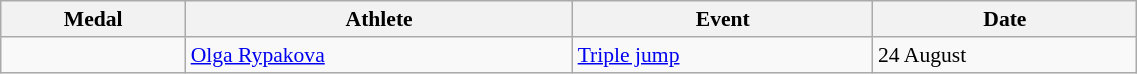<table class="wikitable" style="font-size:90%" width="60%">
<tr>
<th>Medal</th>
<th>Athlete</th>
<th>Event</th>
<th>Date</th>
</tr>
<tr>
<td></td>
<td><a href='#'>Olga Rypakova</a></td>
<td><a href='#'>Triple jump</a></td>
<td>24 August</td>
</tr>
</table>
